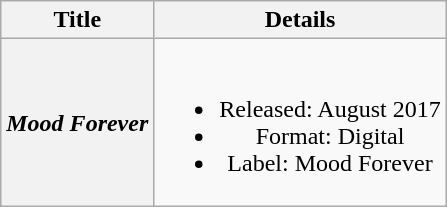<table class="wikitable plainrowheaders" style="text-align:center;" border="1">
<tr>
<th>Title</th>
<th>Details</th>
</tr>
<tr>
<th scope="row"><em>Mood Forever</em></th>
<td><br><ul><li>Released: August 2017</li><li>Format: Digital</li><li>Label: Mood Forever</li></ul></td>
</tr>
</table>
